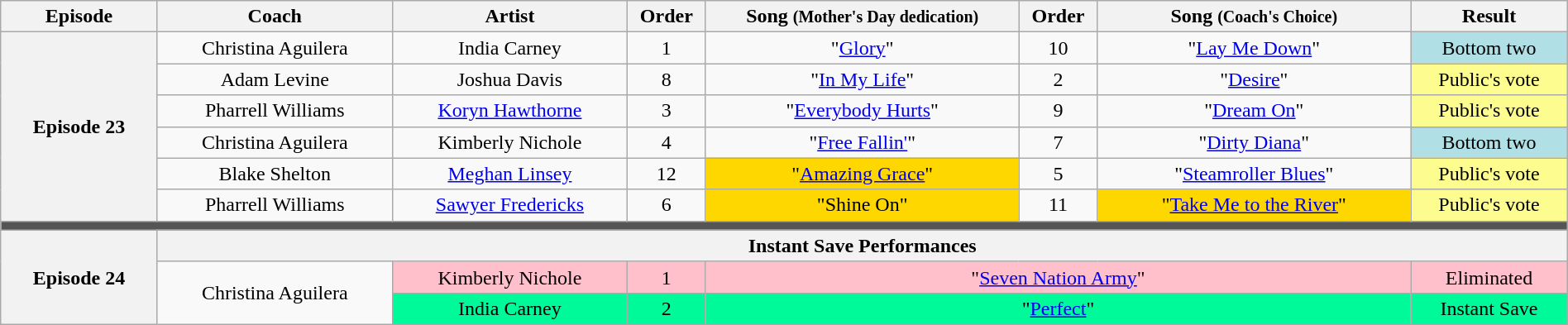<table class="wikitable" style="text-align:center; width:100%;">
<tr>
<th style="width:10%;">Episode</th>
<th style="width:15%;">Coach</th>
<th style="width:15%;">Artist</th>
<th style="width:05%;">Order</th>
<th style="width:20%;">Song <small>(Mother's Day dedication)</small></th>
<th style="width:05%;">Order</th>
<th style="width:20%;">Song <small>(Coach's Choice)</small></th>
<th style="width:10%;">Result</th>
</tr>
<tr>
<th rowspan="6" scope="row">Episode 23<br><small></small></th>
<td>Christina Aguilera</td>
<td>India Carney</td>
<td>1</td>
<td>"<a href='#'>Glory</a>"</td>
<td>10</td>
<td>"<a href='#'>Lay Me Down</a>"</td>
<td style="background:#B0E0E6;">Bottom two</td>
</tr>
<tr>
<td>Adam Levine</td>
<td>Joshua Davis</td>
<td>8</td>
<td>"<a href='#'>In My Life</a>"</td>
<td>2</td>
<td>"<a href='#'>Desire</a>"</td>
<td style="background:#fdfc8f;">Public's vote</td>
</tr>
<tr>
<td>Pharrell Williams</td>
<td><a href='#'>Koryn Hawthorne</a></td>
<td>3</td>
<td>"<a href='#'>Everybody Hurts</a>"</td>
<td>9</td>
<td>"<a href='#'>Dream On</a>"</td>
<td style="background:#fdfc8f;">Public's vote</td>
</tr>
<tr>
<td>Christina Aguilera</td>
<td>Kimberly Nichole</td>
<td>4</td>
<td>"<a href='#'>Free Fallin'</a>"</td>
<td>7</td>
<td>"<a href='#'>Dirty Diana</a>"</td>
<td style="background:#b0e0e6;">Bottom two</td>
</tr>
<tr>
<td>Blake Shelton</td>
<td><a href='#'>Meghan Linsey</a></td>
<td>12</td>
<td style="background:#fedf00; background-color:gold;">"<a href='#'>Amazing Grace</a>"</td>
<td>5</td>
<td>"<a href='#'>Steamroller Blues</a>"</td>
<td style="background:#fdfc8f;">Public's vote</td>
</tr>
<tr>
<td>Pharrell Williams</td>
<td><a href='#'>Sawyer Fredericks</a></td>
<td>6</td>
<td style="background:#fedf00; background-color:gold;">"Shine On"</td>
<td>11</td>
<td style="background:#fedf00; background-color:gold;">"<a href='#'>Take Me to the River</a>"</td>
<td style="background:#fdfc8f;">Public's vote</td>
</tr>
<tr>
<td colspan="8" style="background:#555;"></td>
</tr>
<tr>
<th rowspan="10" scope="row">Episode 24<br><small></small></th>
</tr>
<tr>
<th colspan="7">Instant Save Performances</th>
</tr>
<tr>
<td rowspan="2">Christina Aguilera</td>
<td style="background:Pink;">Kimberly Nichole</td>
<td style="background:Pink;">1</td>
<td style="background:Pink;" colspan ="3">"<a href='#'>Seven Nation Army</a>"</td>
<td style="background:Pink">Eliminated</td>
</tr>
<tr>
<td style="background:#00FA9A;">India Carney</td>
<td style="background:#00FA9A">2</td>
<td style="background:#00FA9A" colspan ="3">"<a href='#'>Perfect</a>"</td>
<td style="background:#00FA9A">Instant Save</td>
</tr>
</table>
